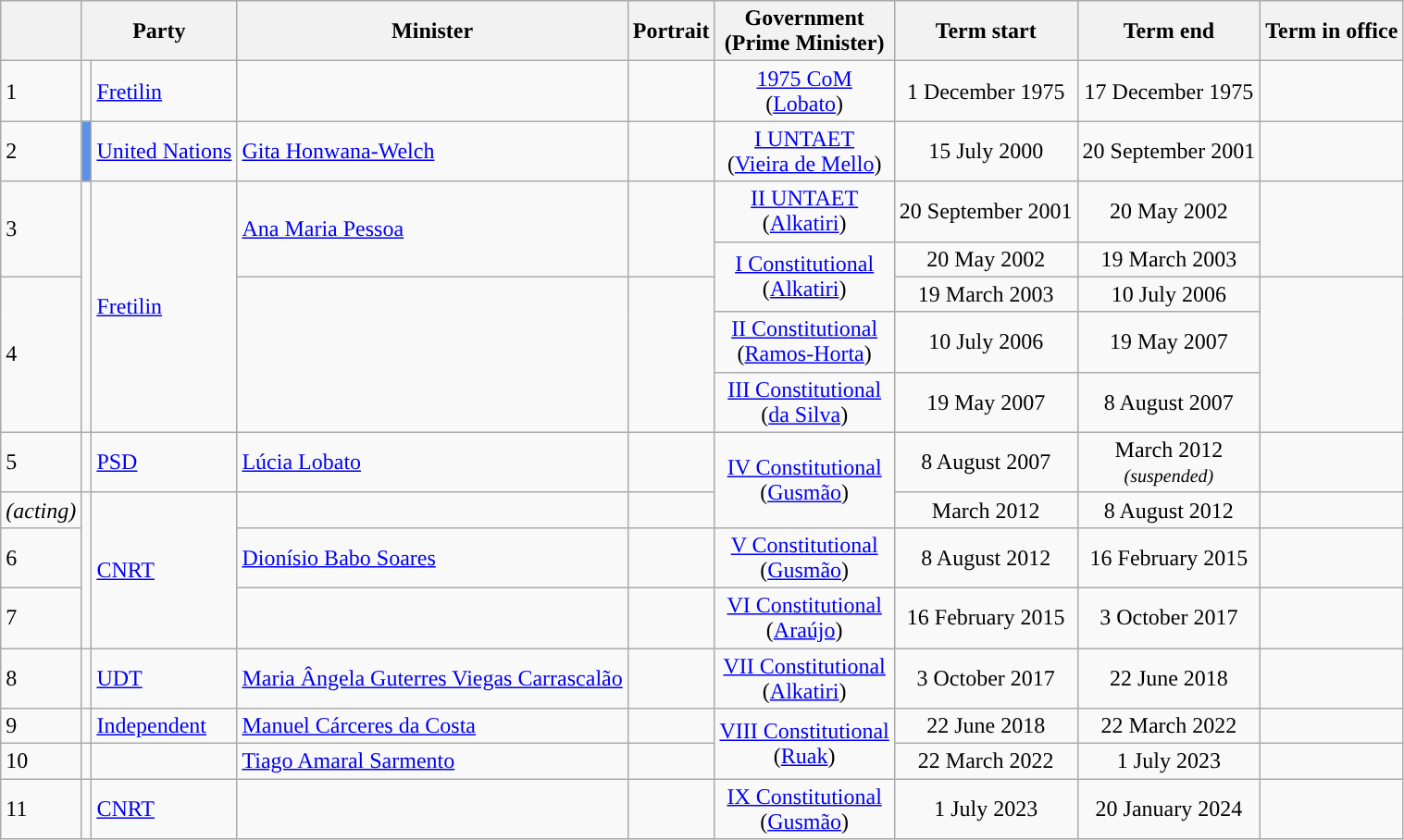<table class="wikitable sortable">
<tr>
<th></th>
<th colspan="2">Party</th>
<th>Minister</th>
<th>Portrait</th>
<th>Government<br>(Prime Minister)</th>
<th>Term start</th>
<th>Term end</th>
<th>Term in office</th>
</tr>
<tr>
<td>1</td>
<td style="background:"></td>
<td><a href='#'>Fretilin</a></td>
<td></td>
<td></td>
<td align=center><a href='#'>1975 CoM</a><br>(<a href='#'>Lobato</a>)</td>
<td align=center>1 December 1975</td>
<td align=center>17 December 1975</td>
<td align=right></td>
</tr>
<tr>
<td>2</td>
<td style="background:#5b92e5"></td>
<td><a href='#'>United Nations</a></td>
<td><a href='#'>Gita Honwana-Welch</a></td>
<td></td>
<td align=center><a href='#'>I UNTAET</a><br>(<a href='#'>Vieira de Mello</a>)</td>
<td align=center>15 July 2000</td>
<td align=center>20 September 2001</td>
<td align=right></td>
</tr>
<tr>
<td rowspan=2>3</td>
<td rowspan=5 style="background:"></td>
<td rowspan=5><a href='#'>Fretilin</a></td>
<td rowspan=2><a href='#'>Ana Maria Pessoa</a></td>
<td rowspan=2></td>
<td align=center><a href='#'>II UNTAET</a><br>(<a href='#'>Alkatiri</a>)</td>
<td align=center>20 September 2001</td>
<td align=center>20 May 2002</td>
<td rowspan=2 align=right></td>
</tr>
<tr>
<td rowspan=2 align=center><a href='#'>I Constitutional</a><br>(<a href='#'>Alkatiri</a>)</td>
<td align=center>20 May 2002</td>
<td align=center>19 March 2003</td>
</tr>
<tr>
<td rowspan=3>4</td>
<td rowspan=3></td>
<td rowspan=3></td>
<td align=center>19 March 2003</td>
<td align=center>10 July 2006</td>
<td rowspan=3 align=right></td>
</tr>
<tr>
<td align=center><a href='#'>II Constitutional</a><br>(<a href='#'>Ramos-Horta</a>)</td>
<td align=center>10 July 2006</td>
<td align=center>19 May 2007</td>
</tr>
<tr>
<td align=center><a href='#'>III Constitutional</a><br>(<a href='#'>da Silva</a>)</td>
<td align=center>19 May 2007</td>
<td align=center>8 August 2007</td>
</tr>
<tr>
<td>5</td>
<td style="background:"></td>
<td><a href='#'>PSD</a></td>
<td><a href='#'>Lúcia Lobato</a></td>
<td></td>
<td rowspan=2 align=center><a href='#'>IV Constitutional</a><br>(<a href='#'>Gusmão</a>)</td>
<td align=center>8 August 2007</td>
<td align=center>March 2012<br><small><em>(suspended)</em></small></td>
<td align=right><br><small></small></td>
</tr>
<tr>
<td><em>(acting)</em></td>
<td rowspan=3 style="background:"></td>
<td rowspan=3><a href='#'>CNRT</a></td>
<td></td>
<td></td>
<td align=center>March 2012</td>
<td align=center>8 August 2012</td>
<td align=right></td>
</tr>
<tr>
<td>6</td>
<td><a href='#'>Dionísio Babo Soares</a></td>
<td></td>
<td align=center><a href='#'>V Constitutional</a><br>(<a href='#'>Gusmão</a>)</td>
<td align=center>8 August 2012</td>
<td align=center>16 February 2015</td>
<td align=right></td>
</tr>
<tr>
<td>7</td>
<td></td>
<td></td>
<td align=center><a href='#'>VI Constitutional</a><br>(<a href='#'>Araújo</a>)</td>
<td align=center>16 February 2015</td>
<td align=center>3 October 2017</td>
<td align=right></td>
</tr>
<tr>
<td>8</td>
<td style="background:"></td>
<td><a href='#'>UDT</a></td>
<td><a href='#'>Maria Ângela Guterres Viegas Carrascalão</a></td>
<td></td>
<td align=center><a href='#'>VII Constitutional</a><br>(<a href='#'>Alkatiri</a>)</td>
<td align=center>3 October 2017</td>
<td align=center>22 June 2018</td>
<td align=right></td>
</tr>
<tr>
<td>9</td>
<td style="background:"></td>
<td><a href='#'>Independent</a></td>
<td><a href='#'>Manuel Cárceres da Costa</a></td>
<td></td>
<td rowspan=2 align=center><a href='#'>VIII Constitutional</a><br>(<a href='#'>Ruak</a>)</td>
<td align=center>22 June 2018</td>
<td align=center>22 March 2022</td>
<td align=right></td>
</tr>
<tr>
<td>10</td>
<td></td>
<td></td>
<td><a href='#'>Tiago Amaral Sarmento</a></td>
<td></td>
<td align=center>22 March 2022</td>
<td align=center>1 July 2023</td>
<td align=right></td>
</tr>
<tr>
<td>11</td>
<td style="background:"></td>
<td><a href='#'>CNRT</a></td>
<td></td>
<td></td>
<td align=center><a href='#'>IX Constitutional</a><br>(<a href='#'>Gusmão</a>)</td>
<td align=center>1 July 2023</td>
<td align=center>20 January 2024</td>
<td align=right></td>
</tr>
</table>
